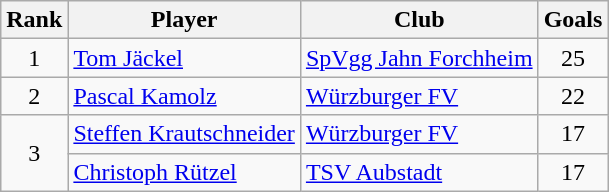<table class="wikitable" style="text-align:center">
<tr>
<th>Rank</th>
<th>Player</th>
<th>Club</th>
<th>Goals</th>
</tr>
<tr>
<td>1</td>
<td align="left"> <a href='#'>Tom Jäckel</a></td>
<td align="left"><a href='#'>SpVgg Jahn Forchheim</a></td>
<td>25</td>
</tr>
<tr>
<td>2</td>
<td align="left"> <a href='#'>Pascal Kamolz</a></td>
<td align="left"><a href='#'>Würzburger FV</a></td>
<td>22</td>
</tr>
<tr>
<td rowspan="2">3</td>
<td align="left"> <a href='#'>Steffen Krautschneider</a></td>
<td align="left"><a href='#'>Würzburger FV</a></td>
<td>17</td>
</tr>
<tr>
<td align="left"> <a href='#'>Christoph Rützel</a></td>
<td align="left"><a href='#'>TSV Aubstadt</a></td>
<td>17</td>
</tr>
</table>
